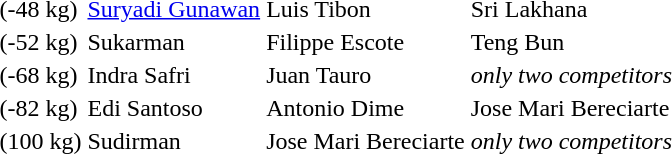<table>
<tr>
<td>(-48 kg)</td>
<td> <a href='#'>Suryadi Gunawan</a></td>
<td> Luis Tibon</td>
<td> Sri Lakhana</td>
</tr>
<tr>
<td>(-52 kg)</td>
<td> Sukarman</td>
<td> Filippe Escote</td>
<td> Teng Bun</td>
</tr>
<tr>
<td>(-68 kg)</td>
<td> Indra Safri</td>
<td> Juan Tauro</td>
<td><em>only two competitors</em></td>
</tr>
<tr>
<td>(-82 kg)</td>
<td> Edi Santoso</td>
<td> Antonio Dime</td>
<td> Jose Mari Bereciarte</td>
</tr>
<tr>
<td>(100 kg)</td>
<td> Sudirman</td>
<td> Jose Mari Bereciarte</td>
<td><em>only two competitors</em></td>
</tr>
</table>
